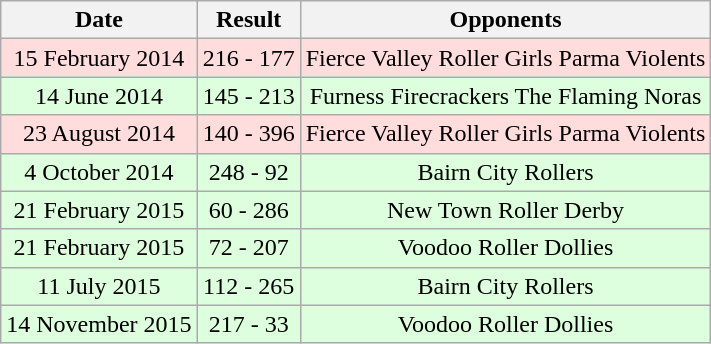<table class="wikitable collapsible collapsed" style="text-align:center">
<tr>
<th>Date</th>
<th>Result</th>
<th>Opponents</th>
</tr>
<tr bgcolor="#ffdddd">
<td>15 February 2014</td>
<td>216 - 177</td>
<td>Fierce Valley Roller Girls Parma Violents</td>
</tr>
<tr bgcolor="#ddffdd">
<td>14 June 2014</td>
<td>145 - 213</td>
<td>Furness Firecrackers The Flaming Noras</td>
</tr>
<tr bgcolor="#ffdddd">
<td>23 August 2014</td>
<td>140 - 396</td>
<td>Fierce Valley Roller Girls Parma Violents</td>
</tr>
<tr bgcolor="#ddffdd">
<td>4 October 2014</td>
<td>248 - 92</td>
<td>Bairn City Rollers</td>
</tr>
<tr bgcolor="#ddffdd">
<td>21 February 2015</td>
<td>60 - 286</td>
<td>New Town Roller Derby</td>
</tr>
<tr bgcolor="#ddffdd">
<td>21 February 2015</td>
<td>72 - 207</td>
<td>Voodoo Roller Dollies</td>
</tr>
<tr bgcolor="#ddffdd">
<td>11 July 2015</td>
<td>112 - 265</td>
<td>Bairn City Rollers</td>
</tr>
<tr bgcolor="#ddffdd">
<td>14 November 2015</td>
<td>217 - 33</td>
<td>Voodoo Roller Dollies</td>
</tr>
</table>
